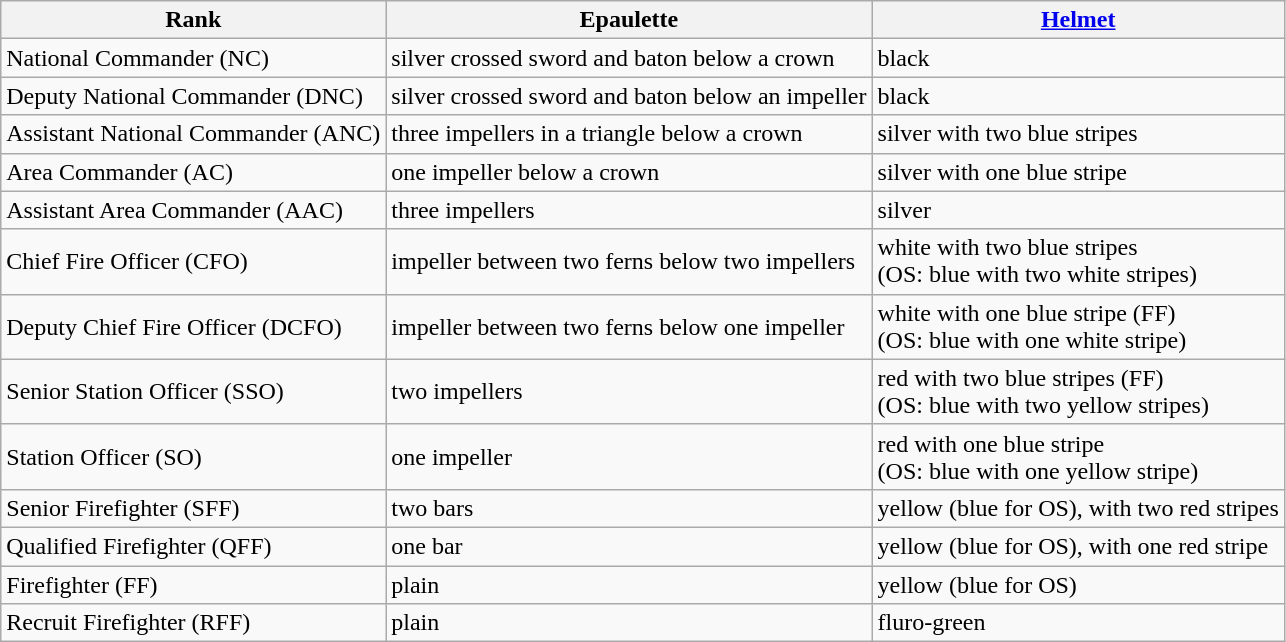<table class="wikitable">
<tr>
<th>Rank</th>
<th>Epaulette</th>
<th><a href='#'>Helmet</a></th>
</tr>
<tr>
<td>National Commander (NC)</td>
<td>silver crossed sword and baton below a crown</td>
<td>black</td>
</tr>
<tr>
<td>Deputy National Commander (DNC)</td>
<td>silver crossed sword and baton below an impeller</td>
<td>black</td>
</tr>
<tr>
<td>Assistant National Commander (ANC)</td>
<td>three impellers in a triangle below a crown</td>
<td>silver with two blue stripes</td>
</tr>
<tr>
<td>Area Commander (AC)</td>
<td>one impeller below a crown</td>
<td>silver with one blue stripe</td>
</tr>
<tr>
<td>Assistant Area Commander (AAC)</td>
<td>three impellers</td>
<td>silver</td>
</tr>
<tr>
<td>Chief Fire Officer (CFO)</td>
<td>impeller between two ferns below two impellers</td>
<td>white with two blue stripes<br>(OS: blue with two white stripes)</td>
</tr>
<tr>
<td>Deputy Chief Fire Officer (DCFO)</td>
<td>impeller between two ferns below one impeller</td>
<td>white with one blue stripe (FF)<br>(OS: blue with one white stripe)</td>
</tr>
<tr>
<td>Senior Station Officer (SSO)</td>
<td>two impellers</td>
<td>red with two blue stripes (FF)<br>(OS: blue with two yellow stripes)</td>
</tr>
<tr>
<td>Station Officer (SO)</td>
<td>one impeller</td>
<td>red with one blue stripe<br>(OS: blue with one yellow stripe)</td>
</tr>
<tr>
<td>Senior Firefighter (SFF)</td>
<td>two bars</td>
<td>yellow (blue for OS), with two red stripes</td>
</tr>
<tr>
<td>Qualified Firefighter (QFF)</td>
<td>one bar</td>
<td>yellow (blue for OS), with one red stripe</td>
</tr>
<tr>
<td>Firefighter (FF)</td>
<td>plain</td>
<td>yellow (blue for OS)</td>
</tr>
<tr>
<td>Recruit Firefighter (RFF)</td>
<td>plain</td>
<td>fluro-green</td>
</tr>
</table>
